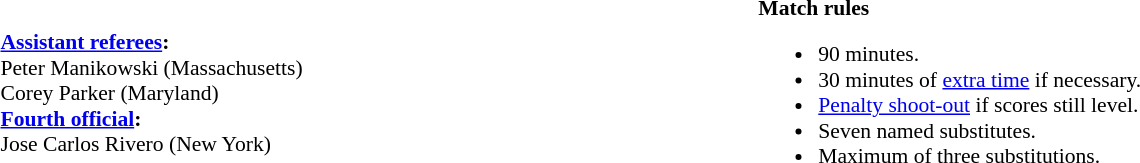<table style="width:100%;font-size:90%">
<tr>
<td><br><strong><a href='#'>Assistant referees</a>:</strong>
<br>Peter Manikowski (Massachusetts)
<br>Corey Parker (Maryland)
<br><strong><a href='#'>Fourth official</a>:</strong>
<br>Jose Carlos Rivero (New York)</td>
<td style="width:60%; vertical-align:top"><br><strong>Match rules</strong><ul><li>90 minutes.</li><li>30 minutes of <a href='#'>extra time</a> if necessary.</li><li><a href='#'>Penalty shoot-out</a> if scores still level.</li><li>Seven named substitutes.</li><li>Maximum of three substitutions.</li></ul></td>
</tr>
</table>
